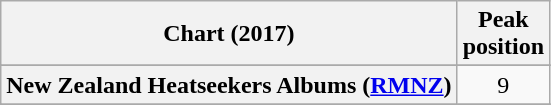<table class="wikitable sortable plainrowheaders" style="text-align:center">
<tr>
<th scope="col">Chart (2017)</th>
<th scope="col">Peak<br> position</th>
</tr>
<tr>
</tr>
<tr>
</tr>
<tr>
</tr>
<tr>
<th scope="row">New Zealand Heatseekers Albums (<a href='#'>RMNZ</a>)</th>
<td>9</td>
</tr>
<tr>
</tr>
<tr>
</tr>
<tr>
</tr>
<tr>
</tr>
<tr>
</tr>
<tr>
</tr>
<tr>
</tr>
</table>
